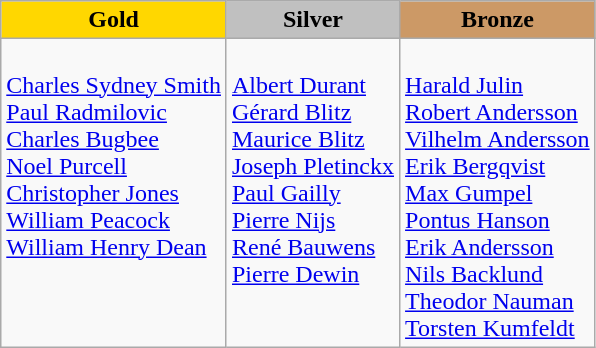<table class="wikitable">
<tr>
<td align=center bgcolor=gold><strong>Gold</strong></td>
<td align=center bgcolor=silver><strong>Silver</strong></td>
<td align=center bgcolor=cc9966><strong>Bronze</strong></td>
</tr>
<tr valign="top">
<td><br><a href='#'>Charles Sydney Smith</a><br><a href='#'>Paul Radmilovic</a><br><a href='#'>Charles Bugbee</a><br><a href='#'>Noel Purcell</a><br><a href='#'>Christopher Jones</a><br><a href='#'>William Peacock</a><br><a href='#'>William Henry Dean</a></td>
<td> <br> <a href='#'>Albert Durant</a><br><a href='#'>Gérard Blitz</a><br><a href='#'>Maurice Blitz</a><br><a href='#'>Joseph Pletinckx</a><br><a href='#'>Paul Gailly</a><br><a href='#'>Pierre Nijs</a><br><a href='#'>René Bauwens</a><br><a href='#'>Pierre Dewin</a></td>
<td> <br> <a href='#'>Harald Julin</a><br><a href='#'>Robert Andersson</a><br><a href='#'>Vilhelm Andersson</a><br><a href='#'>Erik Bergqvist</a><br><a href='#'>Max Gumpel</a><br><a href='#'>Pontus Hanson</a><br><a href='#'>Erik Andersson</a><br><a href='#'>Nils Backlund</a><br><a href='#'>Theodor Nauman</a><br><a href='#'>Torsten Kumfeldt</a></td>
</tr>
</table>
